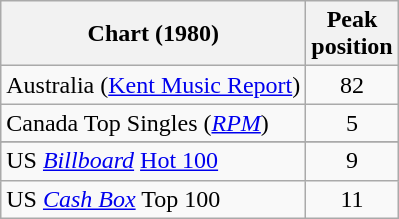<table class="wikitable sortable">
<tr>
<th>Chart (1980)</th>
<th>Peak<br>position</th>
</tr>
<tr>
<td>Australia (<a href='#'>Kent Music Report</a>)</td>
<td style="text-align:center;">82</td>
</tr>
<tr>
<td>Canada Top Singles (<em><a href='#'>RPM</a></em>)</td>
<td style="text-align:center;">5</td>
</tr>
<tr>
</tr>
<tr>
<td>US <em><a href='#'>Billboard</a></em> <a href='#'>Hot 100</a></td>
<td style="text-align:center;">9</td>
</tr>
<tr>
<td>US <a href='#'><em>Cash Box</em></a> Top 100</td>
<td align="center">11</td>
</tr>
</table>
